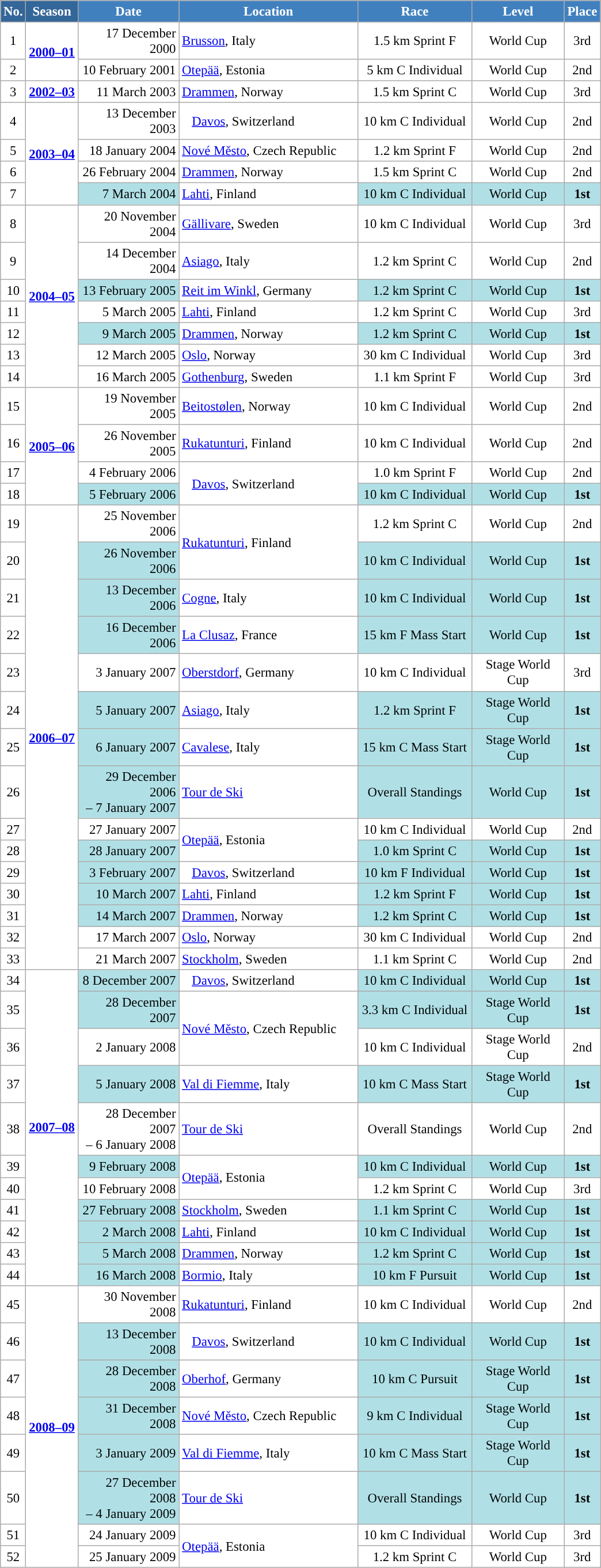<table class="wikitable sortable" style="font-size:95%; text-align:center; border:grey solid 1px; border-collapse:collapse; background:#ffffff;">
<tr style="background:#efefef;">
<th style="background-color:#369; color:white;">No.</th>
<th style="background-color:#369; color:white;">Season</th>
<th style="background-color:#4180be; color:white; width:110px;">Date</th>
<th style="background-color:#4180be; color:white; width:200px;">Location</th>
<th style="background-color:#4180be; color:white; width:125px;">Race</th>
<th style="background-color:#4180be; color:white; width:100px;">Level</th>
<th style="background-color:#4180be; color:white;">Place</th>
</tr>
<tr>
<td align=center>1</td>
<td rowspan=2 align=center><strong><a href='#'>2000–01</a></strong></td>
<td align=right>17 December 2000</td>
<td align=left> <a href='#'>Brusson</a>, Italy</td>
<td>1.5 km Sprint F</td>
<td>World Cup</td>
<td>3rd</td>
</tr>
<tr>
<td align=center>2</td>
<td align=right>10 February 2001</td>
<td align=left> <a href='#'>Otepää</a>, Estonia</td>
<td>5 km C Individual</td>
<td>World Cup</td>
<td>2nd</td>
</tr>
<tr>
<td align=center>3</td>
<td align=center><strong><a href='#'>2002–03</a></strong></td>
<td align=right>11 March 2003</td>
<td align=left> <a href='#'>Drammen</a>, Norway</td>
<td>1.5 km Sprint C</td>
<td>World Cup</td>
<td>3rd</td>
</tr>
<tr>
<td align=center>4</td>
<td rowspan=4 align=center><strong><a href='#'>2003–04</a></strong></td>
<td align=right>13 December 2003</td>
<td align=left>   <a href='#'>Davos</a>, Switzerland</td>
<td>10 km C Individual</td>
<td>World Cup</td>
<td>2nd</td>
</tr>
<tr>
<td align=center>5</td>
<td align=right>18 January 2004</td>
<td align=left> <a href='#'>Nové Město</a>, Czech Republic</td>
<td>1.2 km Sprint F</td>
<td>World Cup</td>
<td>2nd</td>
</tr>
<tr>
<td align=center>6</td>
<td align=right>26 February 2004</td>
<td align=left> <a href='#'>Drammen</a>, Norway</td>
<td>1.5 km Sprint C</td>
<td>World Cup</td>
<td>2nd</td>
</tr>
<tr>
<td align=center>7</td>
<td bgcolor="#BOEOE6" align=right>7 March 2004</td>
<td align=left> <a href='#'>Lahti</a>, Finland</td>
<td bgcolor="#BOEOE6">10 km C Individual</td>
<td bgcolor="#BOEOE6">World Cup</td>
<td bgcolor="#BOEOE6"><strong>1st</strong></td>
</tr>
<tr>
<td align=center>8</td>
<td rowspan=7 align=center><strong><a href='#'>2004–05</a></strong></td>
<td align=right>20 November 2004</td>
<td align=left> <a href='#'>Gällivare</a>, Sweden</td>
<td>10 km C Individual</td>
<td>World Cup</td>
<td>3rd</td>
</tr>
<tr>
<td align=center>9</td>
<td align=right>14 December 2004</td>
<td align=left> <a href='#'>Asiago</a>, Italy</td>
<td>1.2 km Sprint C</td>
<td>World Cup</td>
<td>2nd</td>
</tr>
<tr>
<td align=center>10</td>
<td bgcolor="#BOEOE6" align=right>13 February 2005</td>
<td align=left> <a href='#'>Reit im Winkl</a>, Germany</td>
<td bgcolor="#BOEOE6">1.2 km Sprint C</td>
<td bgcolor="#BOEOE6">World Cup</td>
<td bgcolor="#BOEOE6"><strong>1st</strong></td>
</tr>
<tr>
<td align=center>11</td>
<td align=right>5 March 2005</td>
<td align=left> <a href='#'>Lahti</a>, Finland</td>
<td>1.2 km Sprint C</td>
<td>World Cup</td>
<td>3rd</td>
</tr>
<tr>
<td align=center>12</td>
<td bgcolor="#BOEOE6" align=right>9 March 2005</td>
<td align=left> <a href='#'>Drammen</a>, Norway</td>
<td bgcolor="#BOEOE6">1.2 km Sprint C</td>
<td bgcolor="#BOEOE6">World Cup</td>
<td bgcolor="#BOEOE6"><strong>1st</strong></td>
</tr>
<tr>
<td align=center>13</td>
<td align=right>12 March 2005</td>
<td align=left> <a href='#'>Oslo</a>, Norway</td>
<td>30 km C Individual</td>
<td>World Cup</td>
<td>3rd</td>
</tr>
<tr>
<td align=center>14</td>
<td align=right>16 March 2005</td>
<td align=left> <a href='#'>Gothenburg</a>, Sweden</td>
<td>1.1 km Sprint F</td>
<td>World Cup</td>
<td>3rd</td>
</tr>
<tr>
<td align=center>15</td>
<td rowspan=4 align=center><strong><a href='#'>2005–06</a></strong></td>
<td align=right>19 November 2005</td>
<td align=left> <a href='#'>Beitostølen</a>, Norway</td>
<td>10 km C Individual</td>
<td>World Cup</td>
<td>2nd</td>
</tr>
<tr>
<td align=center>16</td>
<td align=right>26 November 2005</td>
<td align=left> <a href='#'>Rukatunturi</a>, Finland</td>
<td>10 km C Individual</td>
<td>World Cup</td>
<td>2nd</td>
</tr>
<tr>
<td align=center>17</td>
<td align=right>4 February 2006</td>
<td rowspan=2 align=left>   <a href='#'>Davos</a>, Switzerland</td>
<td>1.0 km Sprint F</td>
<td>World Cup</td>
<td>2nd</td>
</tr>
<tr>
<td align=center>18</td>
<td bgcolor="#BOEOE6" align=right>5 February 2006</td>
<td bgcolor="#BOEOE6">10 km C Individual</td>
<td bgcolor="#BOEOE6">World Cup</td>
<td bgcolor="#BOEOE6"><strong>1st</strong></td>
</tr>
<tr>
<td align=center>19</td>
<td rowspan=15 align=center><strong><a href='#'>2006–07</a></strong></td>
<td align=right>25 November 2006</td>
<td rowspan=2 align=left> <a href='#'>Rukatunturi</a>, Finland</td>
<td>1.2 km Sprint C</td>
<td>World Cup</td>
<td>2nd</td>
</tr>
<tr>
<td align=center>20</td>
<td bgcolor="#BOEOE6" align=right>26 November 2006</td>
<td bgcolor="#BOEOE6">10 km C Individual</td>
<td bgcolor="#BOEOE6">World Cup</td>
<td bgcolor="#BOEOE6"><strong>1st</strong></td>
</tr>
<tr>
<td align=center>21</td>
<td bgcolor="#BOEOE6" align=right>13 December 2006</td>
<td align=left> <a href='#'>Cogne</a>, Italy</td>
<td bgcolor="#BOEOE6">10 km C Individual</td>
<td bgcolor="#BOEOE6">World Cup</td>
<td bgcolor="#BOEOE6"><strong>1st</strong></td>
</tr>
<tr>
<td align=center>22</td>
<td bgcolor="#BOEOE6" align=right>16 December 2006</td>
<td align=left> <a href='#'>La Clusaz</a>, France</td>
<td bgcolor="#BOEOE6">15 km F Mass Start</td>
<td bgcolor="#BOEOE6">World Cup</td>
<td bgcolor="#BOEOE6"><strong>1st</strong></td>
</tr>
<tr>
<td align=center>23</td>
<td align=right>3 January 2007</td>
<td align=left> <a href='#'>Oberstdorf</a>, Germany</td>
<td>10 km C Individual</td>
<td>Stage World Cup</td>
<td>3rd</td>
</tr>
<tr>
<td align=center>24</td>
<td bgcolor="#BOEOE6" align=right>5 January 2007</td>
<td align=left> <a href='#'>Asiago</a>, Italy</td>
<td bgcolor="#BOEOE6">1.2 km Sprint F</td>
<td bgcolor="#BOEOE6">Stage World Cup</td>
<td bgcolor="#BOEOE6"><strong>1st</strong></td>
</tr>
<tr>
<td align=center>25</td>
<td bgcolor="#BOEOE6" align=right>6 January 2007</td>
<td align=left> <a href='#'>Cavalese</a>, Italy</td>
<td bgcolor="#BOEOE6">15 km C Mass Start</td>
<td bgcolor="#BOEOE6">Stage World Cup</td>
<td bgcolor="#BOEOE6"><strong>1st</strong></td>
</tr>
<tr>
<td align=center>26</td>
<td bgcolor="#BOEOE6" align=right>29 December 2006<br>– 7 January 2007</td>
<td align=left> <a href='#'>Tour de Ski</a></td>
<td bgcolor="#BOEOE6">Overall Standings</td>
<td bgcolor="#BOEOE6">World Cup</td>
<td bgcolor="#BOEOE6"><strong>1st</strong></td>
</tr>
<tr>
<td align=center>27</td>
<td align=right>27 January 2007</td>
<td rowspan=2 align=left> <a href='#'>Otepää</a>, Estonia</td>
<td>10 km C Individual</td>
<td>World Cup</td>
<td>2nd</td>
</tr>
<tr>
<td align=center>28</td>
<td bgcolor="#BOEOE6" align=right>28 January 2007</td>
<td bgcolor="#BOEOE6">1.0 km Sprint C</td>
<td bgcolor="#BOEOE6">World Cup</td>
<td bgcolor="#BOEOE6"><strong>1st</strong></td>
</tr>
<tr>
<td align=center>29</td>
<td bgcolor="#BOEOE6" align=right>3 February 2007</td>
<td align=left>   <a href='#'>Davos</a>, Switzerland</td>
<td bgcolor="#BOEOE6">10 km F Individual</td>
<td bgcolor="#BOEOE6">World Cup</td>
<td bgcolor="#BOEOE6"><strong>1st</strong></td>
</tr>
<tr>
<td align=center>30</td>
<td bgcolor="#BOEOE6" align=right>10 March 2007</td>
<td align=left> <a href='#'>Lahti</a>, Finland</td>
<td bgcolor="#BOEOE6">1.2 km Sprint F</td>
<td bgcolor="#BOEOE6">World Cup</td>
<td bgcolor="#BOEOE6"><strong>1st</strong></td>
</tr>
<tr>
<td align=center>31</td>
<td bgcolor="#BOEOE6" align=right>14 March 2007</td>
<td align=left> <a href='#'>Drammen</a>, Norway</td>
<td bgcolor="#BOEOE6">1.2 km Sprint C</td>
<td bgcolor="#BOEOE6">World Cup</td>
<td bgcolor="#BOEOE6"><strong>1st</strong></td>
</tr>
<tr>
<td align=center>32</td>
<td align=right>17 March 2007</td>
<td align=left> <a href='#'>Oslo</a>, Norway</td>
<td>30 km C Individual</td>
<td>World Cup</td>
<td>2nd</td>
</tr>
<tr>
<td align=center>33</td>
<td align=right>21 March 2007</td>
<td align=left> <a href='#'>Stockholm</a>, Sweden</td>
<td>1.1 km Sprint C</td>
<td>World Cup</td>
<td>2nd</td>
</tr>
<tr>
<td align=center>34</td>
<td rowspan=11 align=center><strong><a href='#'>2007–08</a></strong></td>
<td bgcolor="#BOEOE6" align=right>8 December 2007</td>
<td align=left>   <a href='#'>Davos</a>, Switzerland</td>
<td bgcolor="#BOEOE6">10 km C Individual</td>
<td bgcolor="#BOEOE6">World Cup</td>
<td bgcolor="#BOEOE6"><strong>1st</strong></td>
</tr>
<tr>
<td align=center>35</td>
<td bgcolor="#BOEOE6"  align=right>28 December 2007</td>
<td rowspan=2 align=left> <a href='#'>Nové Město</a>, Czech Republic</td>
<td bgcolor="#BOEOE6">3.3 km C Individual</td>
<td bgcolor="#BOEOE6">Stage World Cup</td>
<td bgcolor="#BOEOE6"><strong>1st</strong></td>
</tr>
<tr>
<td align=center>36</td>
<td align=right>2 January 2008</td>
<td>10 km C Individual</td>
<td>Stage World Cup</td>
<td>2nd</td>
</tr>
<tr>
<td align=center>37</td>
<td bgcolor="#BOEOE6" align=right>5 January 2008</td>
<td align=left> <a href='#'>Val di Fiemme</a>, Italy</td>
<td bgcolor="#BOEOE6">10 km C Mass Start</td>
<td bgcolor="#BOEOE6">Stage World Cup</td>
<td bgcolor="#BOEOE6"><strong>1st</strong></td>
</tr>
<tr>
<td align=center>38</td>
<td align=right>28 December 2007<br>– 6 January 2008</td>
<td align=left> <a href='#'>Tour de Ski</a></td>
<td>Overall Standings</td>
<td>World Cup</td>
<td>2nd</td>
</tr>
<tr>
<td align=center>39</td>
<td bgcolor="#BOEOE6" align=right>9 February 2008</td>
<td rowspan=2 align=left> <a href='#'>Otepää</a>, Estonia</td>
<td bgcolor="#BOEOE6">10 km C Individual</td>
<td bgcolor="#BOEOE6">World Cup</td>
<td bgcolor="#BOEOE6"><strong>1st</strong></td>
</tr>
<tr>
<td align=center>40</td>
<td align=right>10 February 2008</td>
<td>1.2 km Sprint C</td>
<td>World Cup</td>
<td>3rd</td>
</tr>
<tr>
<td align=center>41</td>
<td bgcolor="#BOEOE6" align=right>27 February 2008</td>
<td align=left> <a href='#'>Stockholm</a>, Sweden</td>
<td bgcolor="#BOEOE6">1.1 km Sprint C</td>
<td bgcolor="#BOEOE6">World Cup</td>
<td bgcolor="#BOEOE6"><strong>1st</strong></td>
</tr>
<tr>
<td align=center>42</td>
<td bgcolor="#BOEOE6" align=right>2 March 2008</td>
<td align=left> <a href='#'>Lahti</a>, Finland</td>
<td bgcolor="#BOEOE6">10 km C Individual</td>
<td bgcolor="#BOEOE6">World Cup</td>
<td bgcolor="#BOEOE6"><strong>1st</strong></td>
</tr>
<tr>
<td align=center>43</td>
<td bgcolor="#BOEOE6" align=right>5 March 2008</td>
<td align=left> <a href='#'>Drammen</a>, Norway</td>
<td bgcolor="#BOEOE6">1.2 km Sprint C</td>
<td bgcolor="#BOEOE6">World Cup</td>
<td bgcolor="#BOEOE6"><strong>1st</strong></td>
</tr>
<tr>
<td align=center>44</td>
<td bgcolor="#BOEOE6" align=right>16 March 2008</td>
<td align=left> <a href='#'>Bormio</a>, Italy</td>
<td bgcolor="#BOEOE6">10 km F Pursuit</td>
<td bgcolor="#BOEOE6">World Cup</td>
<td bgcolor="#BOEOE6"><strong>1st</strong></td>
</tr>
<tr>
<td align=center>45</td>
<td rowspan=8 align=center><strong><a href='#'>2008–09</a></strong></td>
<td align=right>30 November 2008</td>
<td align=left> <a href='#'>Rukatunturi</a>, Finland</td>
<td>10 km C Individual</td>
<td>World Cup</td>
<td>2nd</td>
</tr>
<tr>
<td align=center>46</td>
<td bgcolor="#BOEOE6" align=right>13 December 2008</td>
<td align=left>   <a href='#'>Davos</a>, Switzerland</td>
<td bgcolor="#BOEOE6">10 km C Individual</td>
<td bgcolor="#BOEOE6">World Cup</td>
<td bgcolor="#BOEOE6"><strong>1st</strong></td>
</tr>
<tr>
<td align=center>47</td>
<td bgcolor="#BOEOE6" align=right>28 December 2008</td>
<td align=left> <a href='#'>Oberhof</a>, Germany</td>
<td bgcolor="#BOEOE6">10 km C Pursuit</td>
<td bgcolor="#BOEOE6">Stage World Cup</td>
<td bgcolor="#BOEOE6"><strong>1st</strong></td>
</tr>
<tr>
<td align=center>48</td>
<td bgcolor="#BOEOE6"  align=right>31 December 2008</td>
<td align=left> <a href='#'>Nové Město</a>, Czech Republic</td>
<td bgcolor="#BOEOE6">9 km C Individual</td>
<td bgcolor="#BOEOE6">Stage World Cup</td>
<td bgcolor="#BOEOE6"><strong>1st</strong></td>
</tr>
<tr>
<td align=center>49</td>
<td bgcolor="#BOEOE6"  align=right>3 January 2009</td>
<td align=left> <a href='#'>Val di Fiemme</a>, Italy</td>
<td bgcolor="#BOEOE6">10 km C Mass Start</td>
<td bgcolor="#BOEOE6">Stage World Cup</td>
<td bgcolor="#BOEOE6"><strong>1st</strong></td>
</tr>
<tr>
<td align=center>50</td>
<td bgcolor="#BOEOE6" align=right>27 December 2008<br>– 4 January 2009</td>
<td align=left> <a href='#'>Tour de Ski</a></td>
<td bgcolor="#BOEOE6">Overall Standings</td>
<td bgcolor="#BOEOE6">World Cup</td>
<td bgcolor="#BOEOE6"><strong>1st</strong></td>
</tr>
<tr>
<td align=center>51</td>
<td align=right>24 January 2009</td>
<td rowspan=2 align=left> <a href='#'>Otepää</a>, Estonia</td>
<td>10 km C Individual</td>
<td>World Cup</td>
<td>3rd</td>
</tr>
<tr>
<td align=center>52</td>
<td align=right>25 January 2009</td>
<td>1.2 km Sprint C</td>
<td>World Cup</td>
<td>3rd</td>
</tr>
</table>
